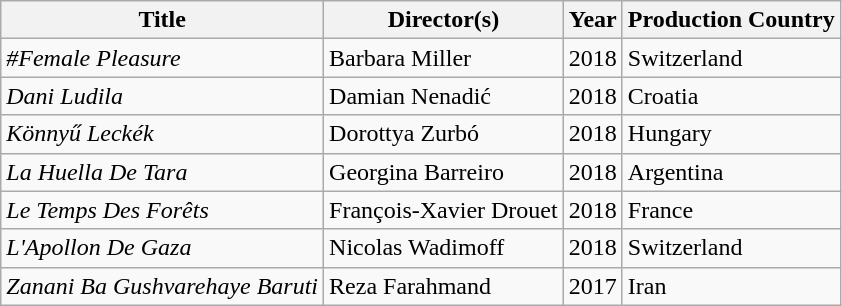<table class="wikitable sortable">
<tr>
<th>Title</th>
<th>Director(s)</th>
<th>Year</th>
<th>Production Country</th>
</tr>
<tr>
<td><em>#Female Pleasure</em></td>
<td>Barbara Miller</td>
<td>2018</td>
<td>Switzerland</td>
</tr>
<tr>
<td><em>Dani Ludila</em></td>
<td>Damian Nenadić</td>
<td>2018</td>
<td>Croatia</td>
</tr>
<tr>
<td><em>Könnyű Leckék</em></td>
<td>Dorottya Zurbó</td>
<td>2018</td>
<td>Hungary</td>
</tr>
<tr>
<td><em>La Huella De Tara</em></td>
<td>Georgina Barreiro</td>
<td>2018</td>
<td>Argentina</td>
</tr>
<tr>
<td><em>Le Temps Des Forêts</em></td>
<td>François-Xavier Drouet</td>
<td>2018</td>
<td>France</td>
</tr>
<tr>
<td><em>L'Apollon De Gaza</em></td>
<td>Nicolas Wadimoff</td>
<td>2018</td>
<td>Switzerland</td>
</tr>
<tr>
<td><em>Zanani Ba Gushvarehaye Baruti</em></td>
<td>Reza Farahmand</td>
<td>2017</td>
<td>Iran</td>
</tr>
</table>
